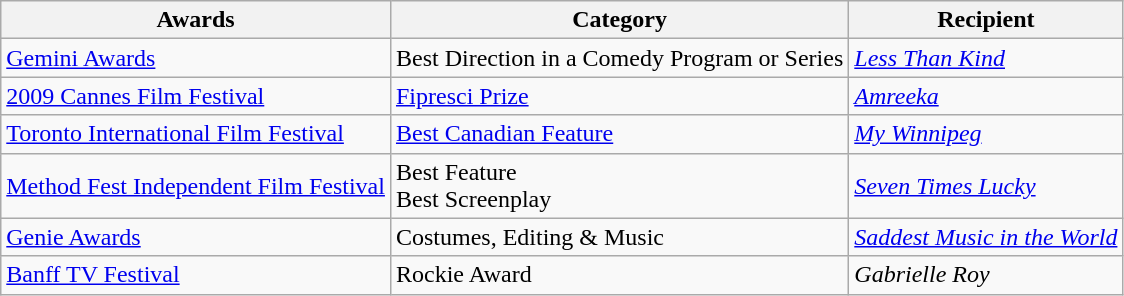<table class="wikitable">
<tr>
<th>Awards</th>
<th>Category</th>
<th>Recipient</th>
</tr>
<tr>
<td><a href='#'>Gemini Awards</a></td>
<td>Best Direction in a Comedy Program or Series</td>
<td><em><a href='#'>Less Than Kind</a></em></td>
</tr>
<tr>
<td><a href='#'>2009 Cannes Film Festival</a></td>
<td><a href='#'>Fipresci Prize</a></td>
<td><em><a href='#'>Amreeka</a></em></td>
</tr>
<tr>
<td><a href='#'>Toronto International Film Festival</a></td>
<td><a href='#'>Best Canadian Feature</a></td>
<td><em><a href='#'>My Winnipeg</a></em></td>
</tr>
<tr>
<td><a href='#'>Method Fest Independent Film Festival</a></td>
<td>Best Feature<br>Best Screenplay</td>
<td><em><a href='#'>Seven Times Lucky</a></em></td>
</tr>
<tr>
<td><a href='#'>Genie Awards</a></td>
<td>Costumes, Editing & Music</td>
<td><em><a href='#'>Saddest Music in the World</a></em></td>
</tr>
<tr>
<td><a href='#'>Banff TV Festival</a></td>
<td>Rockie Award</td>
<td><em>Gabrielle Roy</em></td>
</tr>
</table>
